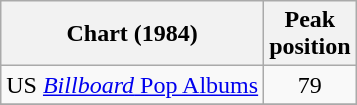<table class="wikitable sortable">
<tr>
<th>Chart (1984)</th>
<th>Peak<br>position</th>
</tr>
<tr>
<td>US <a href='#'><em>Billboard</em> Pop Albums</a></td>
<td align=center>79</td>
</tr>
<tr>
</tr>
</table>
